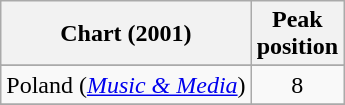<table class="wikitable">
<tr>
<th>Chart (2001)</th>
<th>Peak<br>position</th>
</tr>
<tr>
</tr>
<tr>
</tr>
<tr>
<td>Poland (<em><a href='#'>Music & Media</a></em>)</td>
<td align="center">8</td>
</tr>
<tr>
</tr>
</table>
